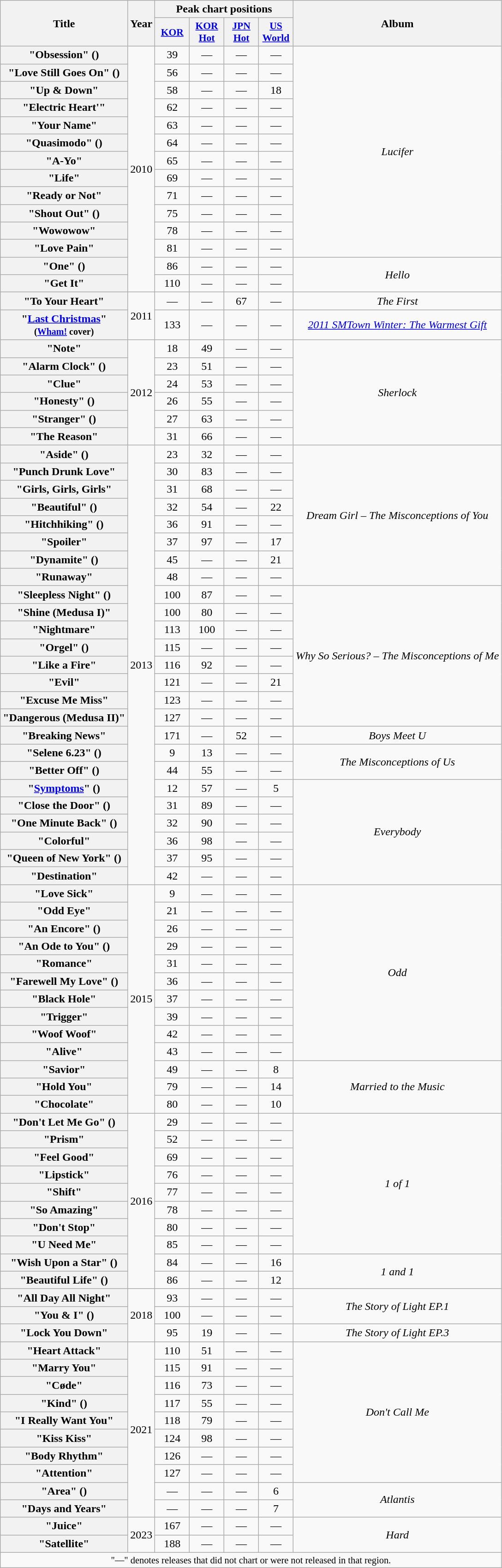<table class="wikitable plainrowheaders" style="text-align:center;">
<tr>
<th scope="col" rowspan="2">Title</th>
<th scope="col" rowspan="2">Year</th>
<th scope="col" colspan="4">Peak chart positions</th>
<th scope="col" rowspan="2">Album</th>
</tr>
<tr>
<th scope="col" style="width:3em;font-size:90%;"><a href='#'>KOR</a><br></th>
<th scope="col" style="width:3em;font-size:90%;"><a href='#'>KOR<br>Hot</a><br></th>
<th scope="col" style="width:3em;font-size:90%;"><a href='#'>JPN<br>Hot</a><br></th>
<th scope="col" style="width:3em;font-size:90%;"><a href='#'>US<br>World</a><br></th>
</tr>
<tr>
<th scope="row">"Obsession" ()</th>
<td rowspan="14">2010</td>
<td>39</td>
<td>—</td>
<td>—</td>
<td>—</td>
<td rowspan="12"><em>Lucifer</em></td>
</tr>
<tr>
<th scope="row">"Love Still Goes On" ()</th>
<td>56</td>
<td>—</td>
<td>—</td>
<td>—</td>
</tr>
<tr>
<th scope="row">"Up & Down"</th>
<td>58</td>
<td>—</td>
<td>—</td>
<td>18</td>
</tr>
<tr>
<th scope="row">"Electric Heart'"</th>
<td>62</td>
<td>—</td>
<td>—</td>
<td>—</td>
</tr>
<tr>
<th scope="row">"Your Name"</th>
<td>63</td>
<td>—</td>
<td>—</td>
<td>—</td>
</tr>
<tr>
<th scope="row">"Quasimodo" ()</th>
<td>64</td>
<td>—</td>
<td>—</td>
<td>—</td>
</tr>
<tr>
<th scope="row">"A-Yo"</th>
<td>65</td>
<td>—</td>
<td>—</td>
<td>—</td>
</tr>
<tr>
<th scope="row">"Life"</th>
<td>69</td>
<td>—</td>
<td>—</td>
<td>—</td>
</tr>
<tr>
<th scope="row">"Ready or Not"</th>
<td>71</td>
<td>—</td>
<td>—</td>
<td>—</td>
</tr>
<tr>
<th scope="row">"Shout Out" ()</th>
<td>75</td>
<td>—</td>
<td>—</td>
<td>—</td>
</tr>
<tr>
<th scope="row">"Wowowow"</th>
<td>78</td>
<td>—</td>
<td>—</td>
<td>—</td>
</tr>
<tr>
<th scope="row">"Love Pain"</th>
<td>81</td>
<td>—</td>
<td>—</td>
<td>—</td>
</tr>
<tr>
<th scope="row">"One" ()</th>
<td>86</td>
<td>—</td>
<td>—</td>
<td>—</td>
<td rowspan="2"><em>Hello</em></td>
</tr>
<tr>
<th scope="row">"Get It"</th>
<td>110</td>
<td>—</td>
<td>—</td>
<td>—</td>
</tr>
<tr>
<th scope="row">"To Your Heart"</th>
<td rowspan="2">2011</td>
<td>—</td>
<td>—</td>
<td>67</td>
<td>—</td>
<td><em>The First</em></td>
</tr>
<tr>
<th scope="row">"<a href='#'>Last Christmas</a>"<br><small>(<a href='#'>Wham!</a> cover)</small></th>
<td>133</td>
<td>—</td>
<td>—</td>
<td>—</td>
<td><em><a href='#'>2011 SMTown Winter: The Warmest Gift</a></em></td>
</tr>
<tr>
<th scope="row">"Note"</th>
<td rowspan="6">2012</td>
<td>18</td>
<td>49</td>
<td>—</td>
<td>—</td>
<td rowspan="6"><em>Sherlock</em></td>
</tr>
<tr>
<th scope="row">"Alarm Clock" ()</th>
<td>23</td>
<td>51</td>
<td>—</td>
<td>—</td>
</tr>
<tr>
<th scope="row">"Clue"</th>
<td>24</td>
<td>53</td>
<td>—</td>
<td>—</td>
</tr>
<tr>
<th scope="row">"Honesty" ()</th>
<td>26</td>
<td>55</td>
<td>—</td>
<td>—</td>
</tr>
<tr>
<th scope="row">"Stranger" ()</th>
<td>27</td>
<td>63</td>
<td>—</td>
<td>—</td>
</tr>
<tr>
<th scope="row">"The Reason"</th>
<td>31</td>
<td>66</td>
<td>—</td>
<td>—</td>
</tr>
<tr>
<th scope="row">"Aside" ()</th>
<td rowspan="25">2013</td>
<td>23</td>
<td>32</td>
<td>—</td>
<td>—</td>
<td rowspan="8"><em>Dream Girl – The Misconceptions of You</em></td>
</tr>
<tr>
<th scope="row">"Punch Drunk Love"</th>
<td>30</td>
<td>83</td>
<td>—</td>
<td>—</td>
</tr>
<tr>
<th scope="row">"Girls, Girls, Girls"</th>
<td>31</td>
<td>68</td>
<td>—</td>
<td>—</td>
</tr>
<tr>
<th scope="row">"Beautiful" ()</th>
<td>32</td>
<td>54</td>
<td>—</td>
<td>22</td>
</tr>
<tr>
<th scope="row">"Hitchhiking" ()</th>
<td>36</td>
<td>91</td>
<td>—</td>
<td>—</td>
</tr>
<tr>
<th scope="row">"Spoiler"</th>
<td>37</td>
<td>97</td>
<td>—</td>
<td>17</td>
</tr>
<tr>
<th scope="row">"Dynamite" ()</th>
<td>45</td>
<td>—</td>
<td>—</td>
<td>21</td>
</tr>
<tr>
<th scope="row">"Runaway"</th>
<td>48</td>
<td>—</td>
<td>—</td>
<td>—</td>
</tr>
<tr>
<th scope="row">"Sleepless Night" ()</th>
<td>100</td>
<td>87</td>
<td>—</td>
<td>—</td>
<td rowspan="8"><em>Why So Serious? – The Misconceptions of Me</em></td>
</tr>
<tr>
<th scope="row">"Shine (Medusa I)"</th>
<td>100</td>
<td>80</td>
<td>—</td>
<td>—</td>
</tr>
<tr>
<th scope="row">"Nightmare"</th>
<td>113</td>
<td>100</td>
<td>—</td>
<td>—</td>
</tr>
<tr>
<th scope="row">"Orgel" ()</th>
<td>115</td>
<td>—</td>
<td>—</td>
<td>—</td>
</tr>
<tr>
<th scope="row">"Like a Fire"</th>
<td>116</td>
<td>92</td>
<td>—</td>
<td>—</td>
</tr>
<tr>
<th scope="row">"Evil"</th>
<td>121</td>
<td>—</td>
<td>—</td>
<td>21</td>
</tr>
<tr>
<th scope="row">"Excuse Me Miss"</th>
<td>123</td>
<td>—</td>
<td>—</td>
<td>—</td>
</tr>
<tr>
<th scope="row">"Dangerous (Medusa II)"</th>
<td>127</td>
<td>—</td>
<td>—</td>
<td>—</td>
</tr>
<tr>
<th scope="row">"Breaking News"</th>
<td>171</td>
<td>—</td>
<td>52</td>
<td>—</td>
<td><em>Boys Meet U</em></td>
</tr>
<tr>
<th scope="row">"Selene 6.23" ()</th>
<td>9</td>
<td>13</td>
<td>—</td>
<td>—</td>
<td rowspan="2"><em>The Misconceptions of Us</em></td>
</tr>
<tr>
<th scope="row">"Better Off" ()</th>
<td>44</td>
<td>55</td>
<td>—</td>
<td>—</td>
</tr>
<tr>
<th scope="row">"<a href='#'>Symptoms</a>" ()</th>
<td>12</td>
<td>57</td>
<td>—</td>
<td>5</td>
<td rowspan="6"><em>Everybody</em></td>
</tr>
<tr>
<th scope="row">"Close the Door" ()</th>
<td>31</td>
<td>89</td>
<td>—</td>
<td>—</td>
</tr>
<tr>
<th scope="row">"One Minute Back" ()</th>
<td>32</td>
<td>90</td>
<td>—</td>
<td>—</td>
</tr>
<tr>
<th scope="row">"Colorful"</th>
<td>36</td>
<td>98</td>
<td>—</td>
<td>—</td>
</tr>
<tr>
<th scope="row">"Queen of New York" ()</th>
<td>37</td>
<td>95</td>
<td>—</td>
<td>—</td>
</tr>
<tr>
<th scope="row">"Destination"</th>
<td>42</td>
<td>—</td>
<td>—</td>
<td>—</td>
</tr>
<tr>
<th scope="row">"Love Sick"</th>
<td rowspan="13">2015</td>
<td>9</td>
<td>—</td>
<td>—</td>
<td>—</td>
<td rowspan="10"><em>Odd</em></td>
</tr>
<tr>
<th scope="row">"Odd Eye"</th>
<td>21</td>
<td>—</td>
<td>—</td>
<td>—</td>
</tr>
<tr>
<th scope="row">"An Encore" ()</th>
<td>26</td>
<td>—</td>
<td>—</td>
<td>—</td>
</tr>
<tr>
<th scope="row">"An Ode to You" ()</th>
<td>29</td>
<td>—</td>
<td>—</td>
<td>—</td>
</tr>
<tr>
<th scope="row">"Romance"</th>
<td>31</td>
<td>—</td>
<td>—</td>
<td>—</td>
</tr>
<tr>
<th scope="row">"Farewell My Love" ()</th>
<td>36</td>
<td>—</td>
<td>—</td>
<td>—</td>
</tr>
<tr>
<th scope="row">"Black Hole"</th>
<td>37</td>
<td>—</td>
<td>—</td>
<td>—</td>
</tr>
<tr>
<th scope="row">"Trigger"</th>
<td>39</td>
<td>—</td>
<td>—</td>
<td>—</td>
</tr>
<tr>
<th scope="row">"Woof Woof"</th>
<td>42</td>
<td>—</td>
<td>—</td>
<td>—</td>
</tr>
<tr>
<th scope="row">"Alive"</th>
<td>43</td>
<td>—</td>
<td>—</td>
<td>—</td>
</tr>
<tr>
<th scope="row">"Savior"</th>
<td>49</td>
<td>—</td>
<td>—</td>
<td>8</td>
<td rowspan="3"><em>Married to the Music</em></td>
</tr>
<tr>
<th scope="row">"Hold You"</th>
<td>79</td>
<td>—</td>
<td>—</td>
<td>14</td>
</tr>
<tr>
<th scope="row">"Chocolate"</th>
<td>80</td>
<td>—</td>
<td>—</td>
<td>10</td>
</tr>
<tr>
<th scope="row">"Don't Let Me Go" ()</th>
<td rowspan="10">2016</td>
<td>29</td>
<td>—</td>
<td>—</td>
<td>—</td>
<td rowspan="8"><em>1 of 1</em></td>
</tr>
<tr>
<th scope="row">"Prism"</th>
<td>52</td>
<td>—</td>
<td>—</td>
<td>—</td>
</tr>
<tr>
<th scope="row">"Feel Good"</th>
<td>69</td>
<td>—</td>
<td>—</td>
<td>—</td>
</tr>
<tr>
<th scope="row">"Lipstick"</th>
<td>76</td>
<td>—</td>
<td>—</td>
<td>—</td>
</tr>
<tr>
<th scope="row">"Shift"</th>
<td>77</td>
<td>—</td>
<td>—</td>
<td>—</td>
</tr>
<tr>
<th scope="row">"So Amazing"</th>
<td>78</td>
<td>—</td>
<td>—</td>
<td>—</td>
</tr>
<tr>
<th scope="row">"Don't Stop"</th>
<td>80</td>
<td>—</td>
<td>—</td>
<td>—</td>
</tr>
<tr>
<th scope="row">"U Need Me"</th>
<td>85</td>
<td>—</td>
<td>—</td>
<td>—</td>
</tr>
<tr>
<th scope="row">"Wish Upon a Star" ()</th>
<td>84</td>
<td>—</td>
<td>—</td>
<td>16</td>
<td rowspan="2"><em>1 and 1</em></td>
</tr>
<tr>
<th scope="row">"Beautiful Life" ()</th>
<td>86</td>
<td>—</td>
<td>—</td>
<td>12</td>
</tr>
<tr>
<th scope="row">"All Day All Night"</th>
<td rowspan="3">2018</td>
<td>93</td>
<td>—</td>
<td>—</td>
<td>—</td>
<td rowspan="2"><em>The Story of Light EP.1</em></td>
</tr>
<tr>
<th scope="row">"You & I" ()</th>
<td>100</td>
<td>—</td>
<td>—</td>
<td>—</td>
</tr>
<tr>
<th scope="row">"Lock You Down"</th>
<td>95</td>
<td>19</td>
<td>—</td>
<td>—</td>
<td><em>The Story of Light EP.3</em></td>
</tr>
<tr>
<th scope="row">"Heart Attack"</th>
<td rowspan="10">2021</td>
<td>110</td>
<td>51</td>
<td>—</td>
<td>—</td>
<td rowspan="8"><em>Don't Call Me</em></td>
</tr>
<tr>
<th scope="row">"Marry You"</th>
<td>115</td>
<td>91</td>
<td>—</td>
<td>—</td>
</tr>
<tr>
<th scope="row">"Cøde"</th>
<td>116</td>
<td>73</td>
<td>—</td>
<td>—</td>
</tr>
<tr>
<th scope="row">"Kind" ()</th>
<td>117</td>
<td>55</td>
<td>—</td>
<td>—</td>
</tr>
<tr>
<th scope="row">"I Really Want You"</th>
<td>118</td>
<td>79</td>
<td>—</td>
<td>—</td>
</tr>
<tr>
<th scope="row">"Kiss Kiss"</th>
<td>124</td>
<td>98</td>
<td>—</td>
<td>—</td>
</tr>
<tr>
<th scope="row">"Body Rhythm"</th>
<td>126</td>
<td>—</td>
<td>—</td>
<td>—</td>
</tr>
<tr>
<th scope="row">"Attention"</th>
<td>127</td>
<td>—</td>
<td>—</td>
<td>—</td>
</tr>
<tr>
<th scope="row">"Area" ()</th>
<td>—</td>
<td>—</td>
<td>—</td>
<td>6</td>
<td rowspan="2"><em>Atlantis</em></td>
</tr>
<tr>
<th scope="row">"Days and Years"</th>
<td>—</td>
<td>—</td>
<td>—</td>
<td>7</td>
</tr>
<tr>
<th scope="row">"Juice"</th>
<td rowspan="2">2023</td>
<td>167</td>
<td>—</td>
<td>—</td>
<td>—</td>
<td rowspan="2"><em>Hard</em></td>
</tr>
<tr>
<th scope="row">"Satellite"</th>
<td>188</td>
<td>—</td>
<td>—</td>
<td>—</td>
</tr>
<tr>
<td colspan="8" style="font-size:85%">"—" denotes releases that did not chart or were not released in that region.</td>
</tr>
</table>
